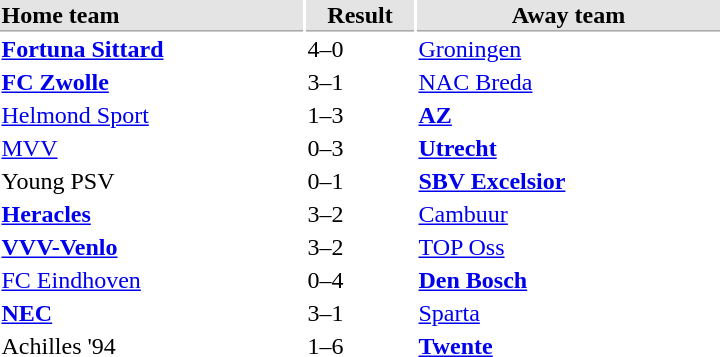<table>
<tr bgcolor="#E4E4E4">
<th style="border-bottom:1px solid #AAAAAA" width="200" align="left">Home team</th>
<th style="border-bottom:1px solid #AAAAAA" width="70" align="center">Result</th>
<th style="border-bottom:1px solid #AAAAAA" width="200">Away team</th>
</tr>
<tr>
<td><strong><a href='#'>Fortuna Sittard</a></strong></td>
<td>4–0</td>
<td><a href='#'>Groningen</a></td>
</tr>
<tr>
<td><strong><a href='#'>FC Zwolle</a></strong></td>
<td>3–1</td>
<td><a href='#'>NAC Breda</a></td>
</tr>
<tr>
<td><a href='#'>Helmond Sport</a></td>
<td>1–3</td>
<td><strong><a href='#'>AZ</a></strong></td>
</tr>
<tr>
<td><a href='#'>MVV</a></td>
<td>0–3</td>
<td><strong><a href='#'>Utrecht</a></strong></td>
</tr>
<tr>
<td>Young PSV</td>
<td>0–1</td>
<td><strong><a href='#'>SBV Excelsior</a></strong></td>
</tr>
<tr>
<td><strong><a href='#'>Heracles</a></strong></td>
<td>3–2</td>
<td><a href='#'>Cambuur</a></td>
</tr>
<tr>
<td><strong><a href='#'>VVV-Venlo</a></strong></td>
<td>3–2</td>
<td><a href='#'>TOP Oss</a></td>
</tr>
<tr>
<td><a href='#'>FC Eindhoven</a></td>
<td>0–4</td>
<td><strong><a href='#'>Den Bosch</a></strong></td>
</tr>
<tr>
<td><strong><a href='#'>NEC</a></strong></td>
<td>3–1</td>
<td><a href='#'>Sparta</a></td>
</tr>
<tr>
<td>Achilles '94</td>
<td>1–6</td>
<td><strong><a href='#'>Twente</a></strong></td>
</tr>
</table>
